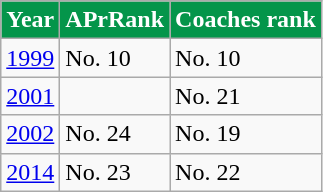<table class="wikitable">
<tr>
<th style="background:#04954A; color:white;">Year</th>
<th style="background:#04954A; color:white;">APrRank</th>
<th style="background:#04954A; color:white;">Coaches rank</th>
</tr>
<tr>
<td><a href='#'>1999</a></td>
<td>No. 10</td>
<td>No. 10</td>
</tr>
<tr>
<td><a href='#'>2001</a></td>
<td></td>
<td>No. 21</td>
</tr>
<tr>
<td><a href='#'>2002</a></td>
<td>No. 24</td>
<td>No. 19</td>
</tr>
<tr>
<td><a href='#'>2014</a></td>
<td>No. 23</td>
<td>No. 22</td>
</tr>
</table>
